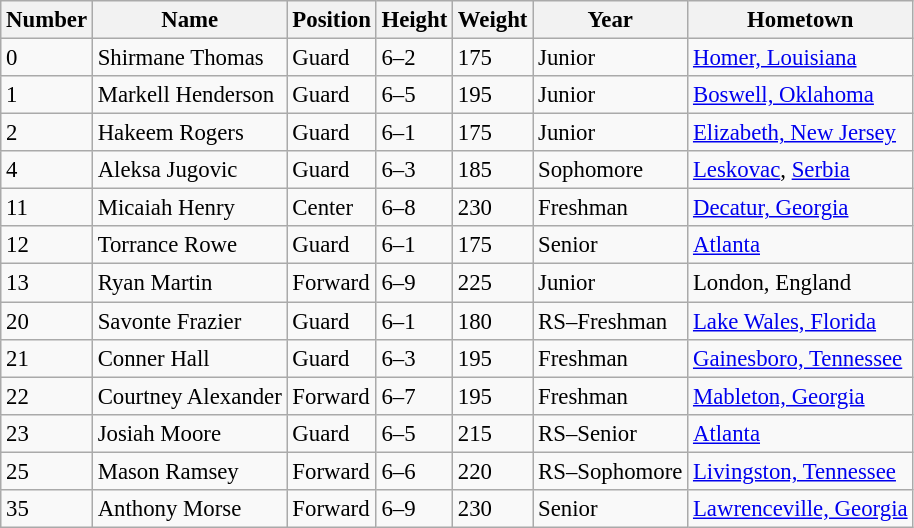<table class="wikitable sortable" style="font-size: 95%;">
<tr>
<th>Number</th>
<th>Name</th>
<th>Position</th>
<th>Height</th>
<th>Weight</th>
<th>Year</th>
<th>Hometown</th>
</tr>
<tr>
<td>0</td>
<td>Shirmane Thomas</td>
<td>Guard</td>
<td>6–2</td>
<td>175</td>
<td>Junior</td>
<td><a href='#'>Homer, Louisiana</a></td>
</tr>
<tr>
<td>1</td>
<td>Markell Henderson</td>
<td>Guard</td>
<td>6–5</td>
<td>195</td>
<td>Junior</td>
<td><a href='#'>Boswell, Oklahoma</a></td>
</tr>
<tr>
<td>2</td>
<td>Hakeem Rogers</td>
<td>Guard</td>
<td>6–1</td>
<td>175</td>
<td>Junior</td>
<td><a href='#'>Elizabeth, New Jersey</a></td>
</tr>
<tr>
<td>4</td>
<td>Aleksa Jugovic</td>
<td>Guard</td>
<td>6–3</td>
<td>185</td>
<td>Sophomore</td>
<td><a href='#'>Leskovac</a>, <a href='#'>Serbia</a></td>
</tr>
<tr>
<td>11</td>
<td>Micaiah Henry</td>
<td>Center</td>
<td>6–8</td>
<td>230</td>
<td>Freshman</td>
<td><a href='#'>Decatur, Georgia</a></td>
</tr>
<tr>
<td>12</td>
<td>Torrance Rowe</td>
<td>Guard</td>
<td>6–1</td>
<td>175</td>
<td>Senior</td>
<td><a href='#'>Atlanta</a></td>
</tr>
<tr>
<td>13</td>
<td>Ryan Martin</td>
<td>Forward</td>
<td>6–9</td>
<td>225</td>
<td>Junior</td>
<td>London, England</td>
</tr>
<tr>
<td>20</td>
<td>Savonte Frazier</td>
<td>Guard</td>
<td>6–1</td>
<td>180</td>
<td>RS–Freshman</td>
<td><a href='#'>Lake Wales, Florida</a></td>
</tr>
<tr>
<td>21</td>
<td>Conner Hall</td>
<td>Guard</td>
<td>6–3</td>
<td>195</td>
<td>Freshman</td>
<td><a href='#'>Gainesboro, Tennessee</a></td>
</tr>
<tr>
<td>22</td>
<td>Courtney Alexander</td>
<td>Forward</td>
<td>6–7</td>
<td>195</td>
<td>Freshman</td>
<td><a href='#'>Mableton, Georgia</a></td>
</tr>
<tr>
<td>23</td>
<td>Josiah Moore</td>
<td>Guard</td>
<td>6–5</td>
<td>215</td>
<td>RS–Senior</td>
<td><a href='#'>Atlanta</a></td>
</tr>
<tr>
<td>25</td>
<td>Mason Ramsey</td>
<td>Forward</td>
<td>6–6</td>
<td>220</td>
<td>RS–Sophomore</td>
<td><a href='#'>Livingston, Tennessee</a></td>
</tr>
<tr>
<td>35</td>
<td>Anthony Morse</td>
<td>Forward</td>
<td>6–9</td>
<td>230</td>
<td>Senior</td>
<td><a href='#'>Lawrenceville, Georgia</a></td>
</tr>
</table>
